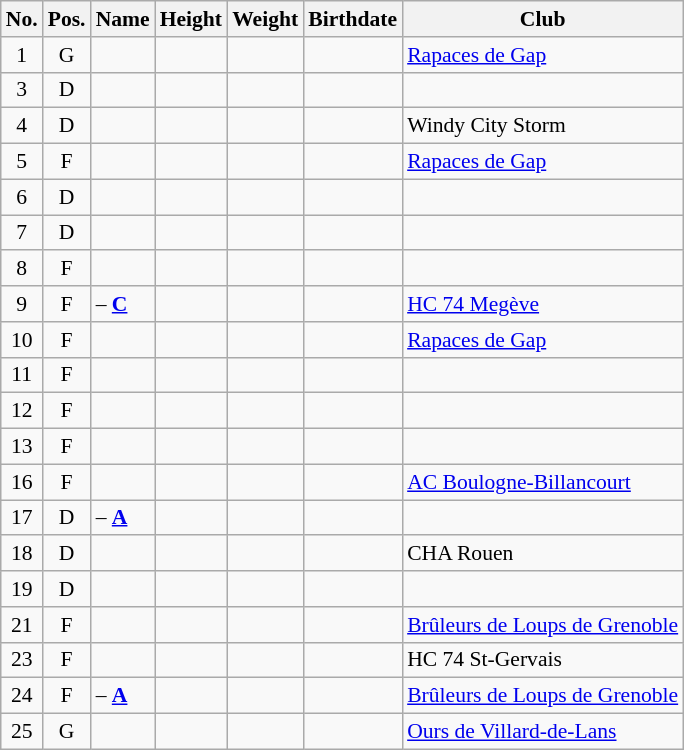<table class="wikitable sortable" width="" style="font-size: 90%; text-align: center;">
<tr>
<th>No.</th>
<th>Pos.</th>
<th>Name</th>
<th>Height</th>
<th>Weight</th>
<th>Birthdate</th>
<th>Club</th>
</tr>
<tr>
<td>1</td>
<td>G</td>
<td align=left></td>
<td></td>
<td></td>
<td align=right></td>
<td align=left> <a href='#'>Rapaces de Gap</a></td>
</tr>
<tr>
<td>3</td>
<td>D</td>
<td align=left></td>
<td></td>
<td></td>
<td align=right></td>
<td align=left> </td>
</tr>
<tr>
<td>4</td>
<td>D</td>
<td align=left></td>
<td></td>
<td></td>
<td align=right></td>
<td align=left> Windy City Storm</td>
</tr>
<tr>
<td>5</td>
<td>F</td>
<td align=left></td>
<td></td>
<td></td>
<td align=right></td>
<td align=left> <a href='#'>Rapaces de Gap</a></td>
</tr>
<tr>
<td>6</td>
<td>D</td>
<td align=left></td>
<td></td>
<td></td>
<td align=right></td>
<td align=left> </td>
</tr>
<tr>
<td>7</td>
<td>D</td>
<td align=left></td>
<td></td>
<td></td>
<td align=right></td>
<td align=left> </td>
</tr>
<tr>
<td>8</td>
<td>F</td>
<td align=left></td>
<td></td>
<td></td>
<td align=right></td>
<td align=left> </td>
</tr>
<tr>
<td>9</td>
<td>F</td>
<td align=left> – <a href='#'><strong>C</strong></a></td>
<td></td>
<td></td>
<td align=right></td>
<td align=left> <a href='#'>HC 74 Megève</a></td>
</tr>
<tr>
<td>10</td>
<td>F</td>
<td align=left></td>
<td></td>
<td></td>
<td align=right></td>
<td align=left> <a href='#'>Rapaces de Gap</a></td>
</tr>
<tr>
<td>11</td>
<td>F</td>
<td align=left></td>
<td></td>
<td></td>
<td align=right></td>
<td align=left> </td>
</tr>
<tr>
<td>12</td>
<td>F</td>
<td align=left></td>
<td></td>
<td></td>
<td align=right></td>
<td align=left> </td>
</tr>
<tr>
<td>13</td>
<td>F</td>
<td align=left></td>
<td></td>
<td></td>
<td align=right></td>
<td align=left> </td>
</tr>
<tr>
<td>16</td>
<td>F</td>
<td align=left></td>
<td></td>
<td></td>
<td align=right></td>
<td align=left> <a href='#'>AC Boulogne-Billancourt</a></td>
</tr>
<tr>
<td>17</td>
<td>D</td>
<td align=left> – <a href='#'><strong>A</strong></a></td>
<td></td>
<td></td>
<td align=right></td>
<td align=left> </td>
</tr>
<tr>
<td>18</td>
<td>D</td>
<td align=left></td>
<td></td>
<td></td>
<td align=right></td>
<td align=left> CHA Rouen</td>
</tr>
<tr>
<td>19</td>
<td>D</td>
<td align=left></td>
<td></td>
<td></td>
<td align=right></td>
<td align=left> </td>
</tr>
<tr>
<td>21</td>
<td>F</td>
<td align=left></td>
<td></td>
<td></td>
<td align=right></td>
<td align=left> <a href='#'>Brûleurs de Loups de Grenoble</a></td>
</tr>
<tr>
<td>23</td>
<td>F</td>
<td align=left></td>
<td></td>
<td></td>
<td align=right></td>
<td align=left> HC 74 St-Gervais</td>
</tr>
<tr>
<td>24</td>
<td>F</td>
<td align=left> – <a href='#'><strong>A</strong></a></td>
<td></td>
<td></td>
<td align=right></td>
<td align=left> <a href='#'>Brûleurs de Loups de Grenoble</a></td>
</tr>
<tr>
<td>25</td>
<td>G</td>
<td align=left></td>
<td></td>
<td></td>
<td align=right></td>
<td align=left> <a href='#'>Ours de Villard-de-Lans</a></td>
</tr>
</table>
